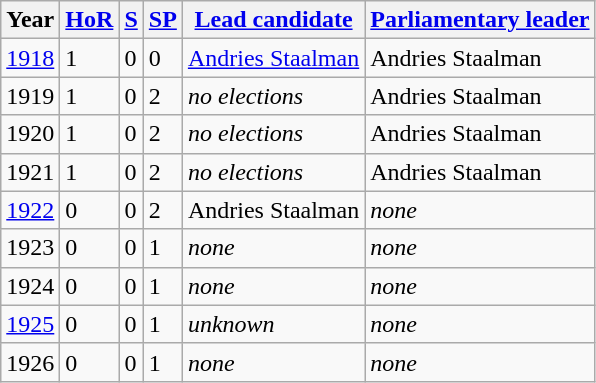<table class="wikitable sortable">
<tr>
<th>Year</th>
<th><a href='#'>HoR</a></th>
<th><a href='#'>S</a></th>
<th><a href='#'>SP</a></th>
<th><a href='#'>Lead candidate</a></th>
<th><a href='#'>Parliamentary leader</a></th>
</tr>
<tr>
<td><a href='#'>1918</a></td>
<td>1</td>
<td>0</td>
<td>0</td>
<td><a href='#'>Andries Staalman</a></td>
<td>Andries Staalman</td>
</tr>
<tr>
<td>1919</td>
<td>1</td>
<td>0</td>
<td>2</td>
<td><em>no elections</em></td>
<td>Andries Staalman</td>
</tr>
<tr>
<td>1920</td>
<td>1</td>
<td>0</td>
<td>2</td>
<td><em>no elections</em></td>
<td>Andries Staalman</td>
</tr>
<tr>
<td>1921</td>
<td>1</td>
<td>0</td>
<td>2</td>
<td><em>no elections</em></td>
<td>Andries Staalman</td>
</tr>
<tr>
<td><a href='#'>1922</a></td>
<td>0</td>
<td>0</td>
<td>2</td>
<td>Andries Staalman</td>
<td><em>none</em></td>
</tr>
<tr>
<td>1923</td>
<td>0</td>
<td>0</td>
<td>1</td>
<td><em>none</em></td>
<td><em>none</em></td>
</tr>
<tr>
<td>1924</td>
<td>0</td>
<td>0</td>
<td>1</td>
<td><em>none</em></td>
<td><em>none</em></td>
</tr>
<tr>
<td><a href='#'>1925</a></td>
<td>0</td>
<td>0</td>
<td>1</td>
<td><em>unknown</em></td>
<td><em>none</em></td>
</tr>
<tr>
<td>1926</td>
<td>0</td>
<td>0</td>
<td>1</td>
<td><em>none</em></td>
<td><em>none</em></td>
</tr>
</table>
